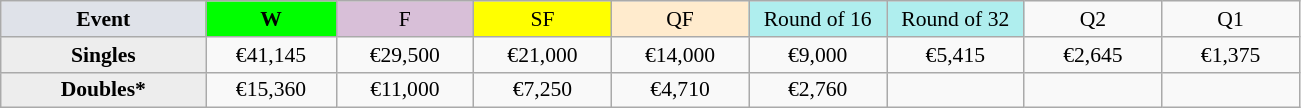<table class=wikitable style=font-size:90%;text-align:center>
<tr>
<td style="width:130px; background:#dfe2e9;"><strong>Event</strong></td>
<td style="width:80px; background:lime;"><strong>W</strong></td>
<td style="width:85px; background:thistle;">F</td>
<td style="width:85px; background:#ff0;">SF</td>
<td style="width:85px; background:#ffebcd;">QF</td>
<td style="width:85px; background:#afeeee;">Round of 16</td>
<td style="width:85px; background:#afeeee;">Round of 32</td>
<td width=85>Q2</td>
<td width=85>Q1</td>
</tr>
<tr>
<td style="background:#ededed;"><strong>Singles</strong></td>
<td>€41,145</td>
<td>€29,500</td>
<td>€21,000</td>
<td>€14,000</td>
<td>€9,000</td>
<td>€5,415</td>
<td>€2,645</td>
<td>€1,375</td>
</tr>
<tr>
<td style="background:#ededed;"><strong>Doubles*</strong></td>
<td>€15,360</td>
<td>€11,000</td>
<td>€7,250</td>
<td>€4,710</td>
<td>€2,760</td>
<td></td>
<td></td>
<td></td>
</tr>
</table>
